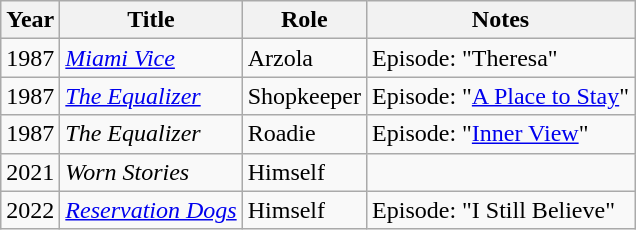<table class="wikitable sortable">
<tr>
<th>Year</th>
<th>Title</th>
<th>Role</th>
<th class="unsortable">Notes</th>
</tr>
<tr>
<td>1987</td>
<td><em><a href='#'>Miami Vice</a></em></td>
<td>Arzola</td>
<td>Episode: "Theresa"</td>
</tr>
<tr>
<td>1987</td>
<td><em><a href='#'>The Equalizer</a></em></td>
<td>Shopkeeper</td>
<td>Episode: "<a href='#'>A Place to Stay</a>"</td>
</tr>
<tr>
<td>1987</td>
<td><em>The Equalizer</em></td>
<td>Roadie</td>
<td>Episode: "<a href='#'>Inner View</a>"</td>
</tr>
<tr>
<td>2021</td>
<td><em>Worn Stories</em></td>
<td>Himself</td>
<td></td>
</tr>
<tr>
<td>2022</td>
<td><em><a href='#'>Reservation Dogs</a></em></td>
<td>Himself</td>
<td>Episode: "I Still Believe"</td>
</tr>
</table>
